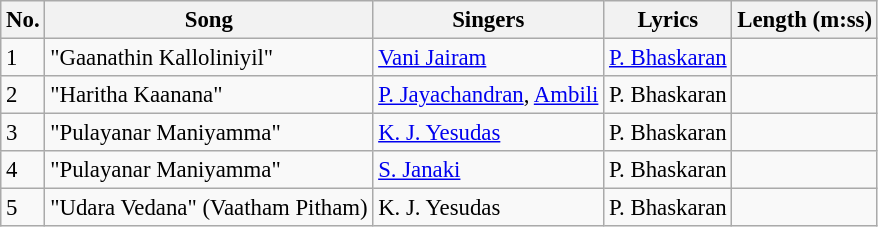<table class="wikitable" style="font-size:95%;">
<tr>
<th>No.</th>
<th>Song</th>
<th>Singers</th>
<th>Lyrics</th>
<th>Length (m:ss)</th>
</tr>
<tr>
<td>1</td>
<td>"Gaanathin Kalloliniyil"</td>
<td><a href='#'>Vani Jairam</a></td>
<td><a href='#'>P. Bhaskaran</a></td>
<td></td>
</tr>
<tr>
<td>2</td>
<td>"Haritha Kaanana"</td>
<td><a href='#'>P. Jayachandran</a>, <a href='#'>Ambili</a></td>
<td>P. Bhaskaran</td>
<td></td>
</tr>
<tr>
<td>3</td>
<td>"Pulayanar Maniyamma"</td>
<td><a href='#'>K. J. Yesudas</a></td>
<td>P. Bhaskaran</td>
<td></td>
</tr>
<tr>
<td>4</td>
<td>"Pulayanar Maniyamma"</td>
<td><a href='#'>S. Janaki</a></td>
<td>P. Bhaskaran</td>
<td></td>
</tr>
<tr>
<td>5</td>
<td>"Udara Vedana" (Vaatham Pitham)</td>
<td>K. J. Yesudas</td>
<td>P. Bhaskaran</td>
<td></td>
</tr>
</table>
